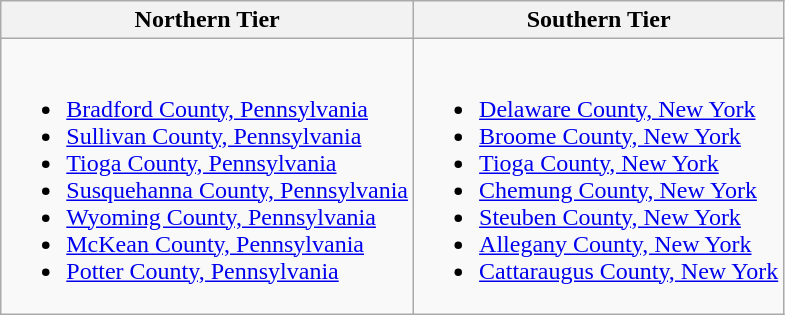<table class=wikitable>
<tr>
<th>Northern Tier</th>
<th>Southern Tier</th>
</tr>
<tr>
<td valign=top><br><ul><li><a href='#'>Bradford County, Pennsylvania</a></li><li><a href='#'>Sullivan County, Pennsylvania</a></li><li><a href='#'>Tioga County, Pennsylvania</a></li><li><a href='#'>Susquehanna County, Pennsylvania</a></li><li><a href='#'>Wyoming County, Pennsylvania</a></li><li><a href='#'>McKean County, Pennsylvania</a></li><li><a href='#'>Potter County, Pennsylvania</a></li></ul></td>
<td valign=top><br><ul><li><a href='#'>Delaware County, New York</a></li><li><a href='#'>Broome County, New York</a></li><li><a href='#'>Tioga County, New York</a></li><li><a href='#'>Chemung County, New York</a></li><li><a href='#'>Steuben County, New York</a></li><li><a href='#'>Allegany County, New York</a></li><li><a href='#'>Cattaraugus County, New York</a></li></ul></td>
</tr>
</table>
